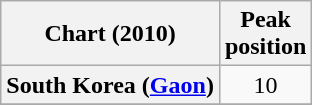<table class="wikitable plainrowheaders">
<tr>
<th>Chart (2010)</th>
<th>Peak<br>position</th>
</tr>
<tr>
<th scope="row">South Korea (<a href='#'>Gaon</a>)</th>
<td align="center">10</td>
</tr>
<tr>
</tr>
</table>
